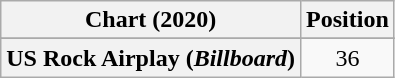<table class="wikitable sortable plainrowheaders" style="text-align:center">
<tr>
<th scope="col">Chart (2020)</th>
<th scope="col">Position</th>
</tr>
<tr>
</tr>
<tr>
<th scope="row">US Rock Airplay (<em>Billboard</em>)</th>
<td>36</td>
</tr>
</table>
